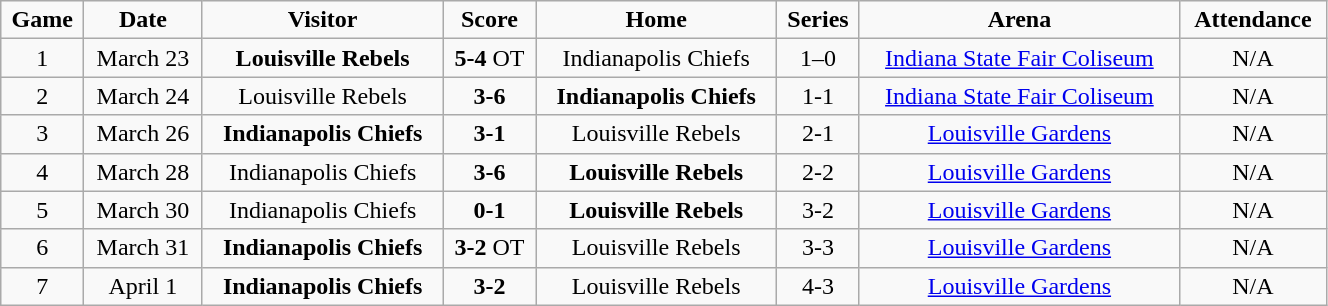<table class="wikitable" width="70%">
<tr align="center">
<td><strong>Game</strong></td>
<td><strong>Date</strong></td>
<td><strong>Visitor</strong></td>
<td><strong>Score</strong></td>
<td><strong>Home</strong></td>
<td><strong>Series</strong></td>
<td><strong>Arena</strong></td>
<td><strong>Attendance</strong></td>
</tr>
<tr align="center">
<td>1</td>
<td>March 23</td>
<td><strong>Louisville Rebels</strong></td>
<td><strong>5-4</strong> OT</td>
<td>Indianapolis Chiefs</td>
<td>1–0</td>
<td><a href='#'>Indiana State Fair Coliseum</a></td>
<td>N/A</td>
</tr>
<tr align="center">
<td>2</td>
<td>March 24</td>
<td>Louisville Rebels</td>
<td><strong>3-6</strong></td>
<td><strong>Indianapolis Chiefs</strong></td>
<td>1-1</td>
<td><a href='#'>Indiana State Fair Coliseum</a></td>
<td>N/A</td>
</tr>
<tr align="center">
<td>3</td>
<td>March 26</td>
<td><strong>Indianapolis Chiefs</strong></td>
<td><strong>3-1</strong></td>
<td>Louisville Rebels</td>
<td>2-1</td>
<td><a href='#'>Louisville Gardens</a></td>
<td>N/A</td>
</tr>
<tr align="center">
<td>4</td>
<td>March 28</td>
<td>Indianapolis Chiefs</td>
<td><strong>3-6</strong></td>
<td><strong>Louisville Rebels</strong></td>
<td>2-2</td>
<td><a href='#'>Louisville Gardens</a></td>
<td>N/A</td>
</tr>
<tr align="center">
<td>5</td>
<td>March 30</td>
<td>Indianapolis Chiefs</td>
<td><strong>0-1</strong></td>
<td><strong>Louisville Rebels</strong></td>
<td>3-2</td>
<td><a href='#'>Louisville Gardens</a></td>
<td>N/A</td>
</tr>
<tr align="center">
<td>6</td>
<td>March 31</td>
<td><strong>Indianapolis Chiefs</strong></td>
<td><strong>3-2</strong> OT</td>
<td>Louisville Rebels</td>
<td>3-3</td>
<td><a href='#'>Louisville Gardens</a></td>
<td>N/A</td>
</tr>
<tr align="center">
<td>7</td>
<td>April 1</td>
<td><strong>Indianapolis Chiefs</strong></td>
<td><strong>3-2</strong></td>
<td>Louisville Rebels</td>
<td>4-3</td>
<td><a href='#'>Louisville Gardens</a></td>
<td>N/A</td>
</tr>
</table>
